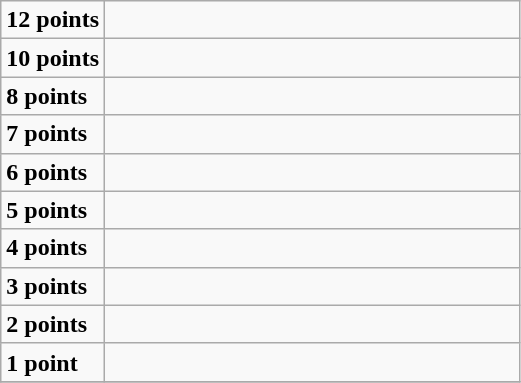<table class="wikitable">
<tr>
<td width=20%><strong>12 points</strong></td>
<td></td>
</tr>
<tr>
<td width=20%><strong>10 points</strong></td>
<td></td>
</tr>
<tr>
<td width=20%><strong>8 points</strong></td>
<td></td>
</tr>
<tr>
<td width=20%><strong>7 points</strong></td>
<td></td>
</tr>
<tr>
<td width=20%><strong>6 points</strong></td>
<td></td>
</tr>
<tr>
<td width=20%><strong>5 points</strong></td>
<td></td>
</tr>
<tr>
<td width=20%><strong>4 points</strong></td>
<td></td>
</tr>
<tr>
<td width=20%><strong>3 points</strong></td>
<td></td>
</tr>
<tr>
<td width=20%><strong>2 points</strong></td>
<td></td>
</tr>
<tr>
<td width=20%><strong>1 point</strong></td>
<td></td>
</tr>
<tr>
</tr>
</table>
